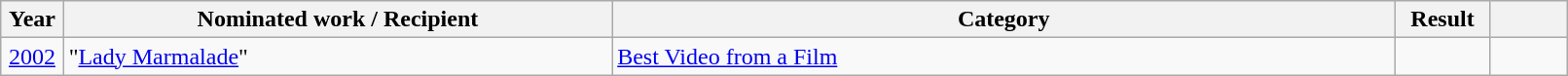<table class="wikitable plainrowheaders" style="width:85%;">
<tr>
<th scope="col" style="width:4%;">Year</th>
<th scope="col" style="width:35%;">Nominated work / Recipient</th>
<th scope="col" style="width:50%;">Category</th>
<th scope="col" style="width:6%;">Result</th>
<th scope="col" style="width:6%;"></th>
</tr>
<tr>
<td align="center"><a href='#'>2002</a></td>
<td>"<a href='#'>Lady Marmalade</a>"</td>
<td><a href='#'>Best Video from a Film</a></td>
<td></td>
<td></td>
</tr>
</table>
